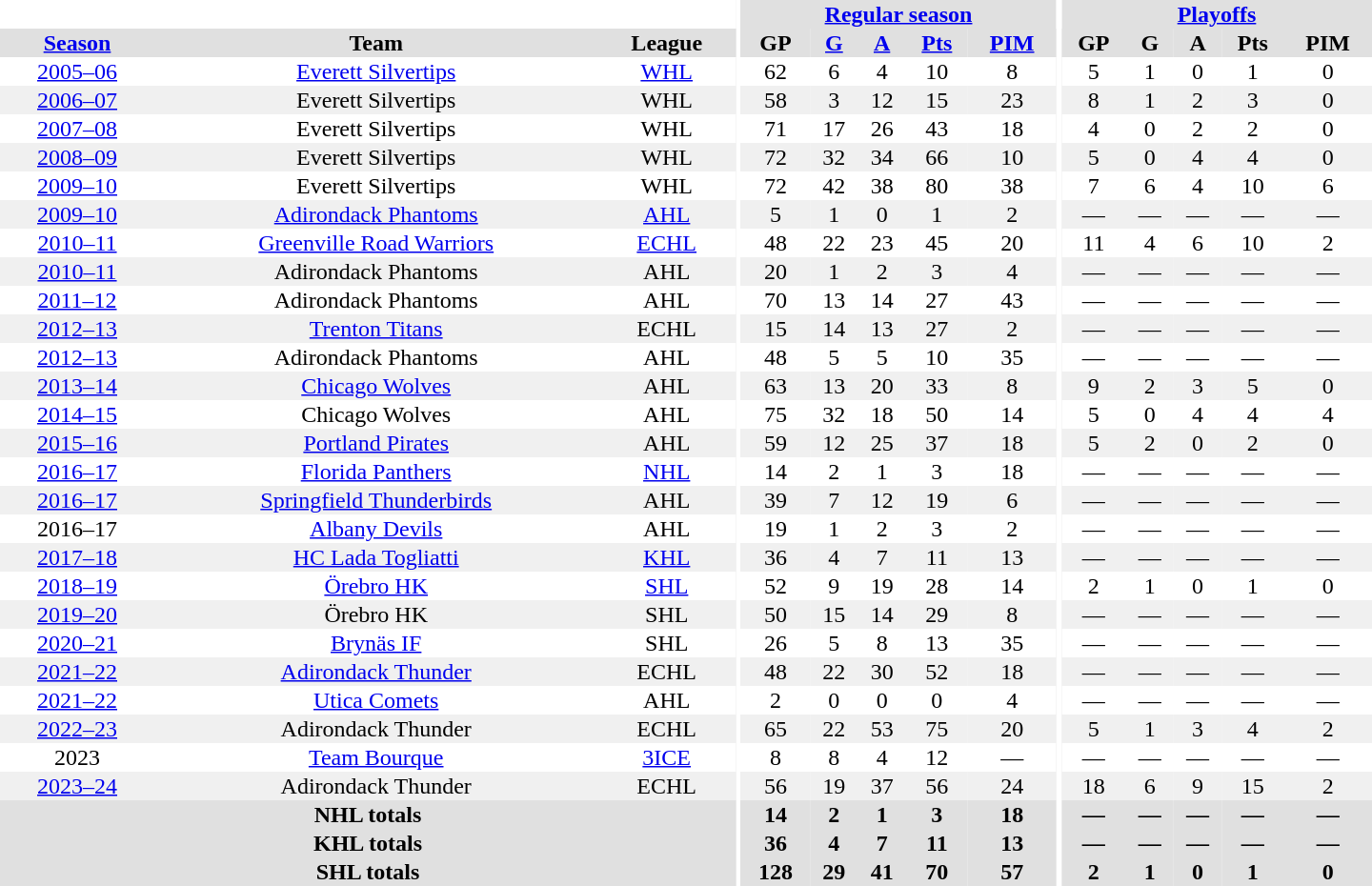<table border="0" cellpadding="1" cellspacing="0" style="text-align:center; width:60em">
<tr bgcolor="#e0e0e0">
<th colspan="3" bgcolor="#ffffff"></th>
<th rowspan="99" bgcolor="#ffffff"></th>
<th colspan="5"><a href='#'>Regular season</a></th>
<th rowspan="99" bgcolor="#ffffff"></th>
<th colspan="5"><a href='#'>Playoffs</a></th>
</tr>
<tr bgcolor="#e0e0e0">
<th><a href='#'>Season</a></th>
<th>Team</th>
<th>League</th>
<th>GP</th>
<th><a href='#'>G</a></th>
<th><a href='#'>A</a></th>
<th><a href='#'>Pts</a></th>
<th><a href='#'>PIM</a></th>
<th>GP</th>
<th>G</th>
<th>A</th>
<th>Pts</th>
<th>PIM</th>
</tr>
<tr ALIGN="center">
<td><a href='#'>2005–06</a></td>
<td><a href='#'>Everett Silvertips</a></td>
<td><a href='#'>WHL</a></td>
<td>62</td>
<td>6</td>
<td>4</td>
<td>10</td>
<td>8</td>
<td>5</td>
<td>1</td>
<td>0</td>
<td>1</td>
<td>0</td>
</tr>
<tr ALIGN="center" bgcolor="#f0f0f0">
<td><a href='#'>2006–07</a></td>
<td>Everett Silvertips</td>
<td>WHL</td>
<td>58</td>
<td>3</td>
<td>12</td>
<td>15</td>
<td>23</td>
<td>8</td>
<td>1</td>
<td>2</td>
<td>3</td>
<td>0</td>
</tr>
<tr ALIGN="center">
<td><a href='#'>2007–08</a></td>
<td>Everett Silvertips</td>
<td>WHL</td>
<td>71</td>
<td>17</td>
<td>26</td>
<td>43</td>
<td>18</td>
<td>4</td>
<td>0</td>
<td>2</td>
<td>2</td>
<td>0</td>
</tr>
<tr ALIGN="center" bgcolor="#f0f0f0">
<td><a href='#'>2008–09</a></td>
<td>Everett Silvertips</td>
<td>WHL</td>
<td>72</td>
<td>32</td>
<td>34</td>
<td>66</td>
<td>10</td>
<td>5</td>
<td>0</td>
<td>4</td>
<td>4</td>
<td>0</td>
</tr>
<tr ALIGN="center">
<td><a href='#'>2009–10</a></td>
<td>Everett Silvertips</td>
<td>WHL</td>
<td>72</td>
<td>42</td>
<td>38</td>
<td>80</td>
<td>38</td>
<td>7</td>
<td>6</td>
<td>4</td>
<td>10</td>
<td>6</td>
</tr>
<tr ALIGN="center" bgcolor="#f0f0f0">
<td><a href='#'>2009–10</a></td>
<td><a href='#'>Adirondack Phantoms</a></td>
<td><a href='#'>AHL</a></td>
<td>5</td>
<td>1</td>
<td>0</td>
<td>1</td>
<td>2</td>
<td>—</td>
<td>—</td>
<td>—</td>
<td>—</td>
<td>—</td>
</tr>
<tr ALIGN="center">
<td><a href='#'>2010–11</a></td>
<td><a href='#'>Greenville Road Warriors</a></td>
<td><a href='#'>ECHL</a></td>
<td>48</td>
<td>22</td>
<td>23</td>
<td>45</td>
<td>20</td>
<td>11</td>
<td>4</td>
<td>6</td>
<td>10</td>
<td>2</td>
</tr>
<tr ALIGN="center" bgcolor="#f0f0f0">
<td><a href='#'>2010–11</a></td>
<td>Adirondack Phantoms</td>
<td>AHL</td>
<td>20</td>
<td>1</td>
<td>2</td>
<td>3</td>
<td>4</td>
<td>—</td>
<td>—</td>
<td>—</td>
<td>—</td>
<td>—</td>
</tr>
<tr ALIGN="center">
<td><a href='#'>2011–12</a></td>
<td>Adirondack Phantoms</td>
<td>AHL</td>
<td>70</td>
<td>13</td>
<td>14</td>
<td>27</td>
<td>43</td>
<td>—</td>
<td>—</td>
<td>—</td>
<td>—</td>
<td>—</td>
</tr>
<tr ALIGN="center" bgcolor="#f0f0f0">
<td><a href='#'>2012–13</a></td>
<td><a href='#'>Trenton Titans</a></td>
<td>ECHL</td>
<td>15</td>
<td>14</td>
<td>13</td>
<td>27</td>
<td>2</td>
<td>—</td>
<td>—</td>
<td>—</td>
<td>—</td>
<td>—</td>
</tr>
<tr ALIGN="center">
<td><a href='#'>2012–13</a></td>
<td>Adirondack Phantoms</td>
<td>AHL</td>
<td>48</td>
<td>5</td>
<td>5</td>
<td>10</td>
<td>35</td>
<td>—</td>
<td>—</td>
<td>—</td>
<td>—</td>
<td>—</td>
</tr>
<tr ALIGN="center" bgcolor="#f0f0f0">
<td><a href='#'>2013–14</a></td>
<td><a href='#'>Chicago Wolves</a></td>
<td>AHL</td>
<td>63</td>
<td>13</td>
<td>20</td>
<td>33</td>
<td>8</td>
<td>9</td>
<td>2</td>
<td>3</td>
<td>5</td>
<td>0</td>
</tr>
<tr ALIGN="center">
<td><a href='#'>2014–15</a></td>
<td>Chicago Wolves</td>
<td>AHL</td>
<td>75</td>
<td>32</td>
<td>18</td>
<td>50</td>
<td>14</td>
<td>5</td>
<td>0</td>
<td>4</td>
<td>4</td>
<td>4</td>
</tr>
<tr ALIGN="center" bgcolor="#f0f0f0">
<td><a href='#'>2015–16</a></td>
<td><a href='#'>Portland Pirates</a></td>
<td>AHL</td>
<td>59</td>
<td>12</td>
<td>25</td>
<td>37</td>
<td>18</td>
<td>5</td>
<td>2</td>
<td>0</td>
<td>2</td>
<td>0</td>
</tr>
<tr ALIGN="center">
<td><a href='#'>2016–17</a></td>
<td><a href='#'>Florida Panthers</a></td>
<td><a href='#'>NHL</a></td>
<td>14</td>
<td>2</td>
<td>1</td>
<td>3</td>
<td>18</td>
<td>—</td>
<td>—</td>
<td>—</td>
<td>—</td>
<td>—</td>
</tr>
<tr ALIGN="center" bgcolor="#f0f0f0">
<td><a href='#'>2016–17</a></td>
<td><a href='#'>Springfield Thunderbirds</a></td>
<td>AHL</td>
<td>39</td>
<td>7</td>
<td>12</td>
<td>19</td>
<td>6</td>
<td>—</td>
<td>—</td>
<td>—</td>
<td>—</td>
<td>—</td>
</tr>
<tr ALIGN="center">
<td>2016–17</td>
<td><a href='#'>Albany Devils</a></td>
<td>AHL</td>
<td>19</td>
<td>1</td>
<td>2</td>
<td>3</td>
<td>2</td>
<td>—</td>
<td>—</td>
<td>—</td>
<td>—</td>
<td>—</td>
</tr>
<tr ALIGN="center" bgcolor="#f0f0f0">
<td><a href='#'>2017–18</a></td>
<td><a href='#'>HC Lada Togliatti</a></td>
<td><a href='#'>KHL</a></td>
<td>36</td>
<td>4</td>
<td>7</td>
<td>11</td>
<td>13</td>
<td>—</td>
<td>—</td>
<td>—</td>
<td>—</td>
<td>—</td>
</tr>
<tr ALIGN="center">
<td><a href='#'>2018–19</a></td>
<td><a href='#'>Örebro HK</a></td>
<td><a href='#'>SHL</a></td>
<td>52</td>
<td>9</td>
<td>19</td>
<td>28</td>
<td>14</td>
<td>2</td>
<td>1</td>
<td>0</td>
<td>1</td>
<td>0</td>
</tr>
<tr ALIGN="center" bgcolor="#f0f0f0">
<td><a href='#'>2019–20</a></td>
<td>Örebro HK</td>
<td>SHL</td>
<td>50</td>
<td>15</td>
<td>14</td>
<td>29</td>
<td>8</td>
<td>—</td>
<td>—</td>
<td>—</td>
<td>—</td>
<td>—</td>
</tr>
<tr ALIGN="center">
<td><a href='#'>2020–21</a></td>
<td><a href='#'>Brynäs IF</a></td>
<td>SHL</td>
<td>26</td>
<td>5</td>
<td>8</td>
<td>13</td>
<td>35</td>
<td>—</td>
<td>—</td>
<td>—</td>
<td>—</td>
<td>—</td>
</tr>
<tr ALIGN="center" bgcolor="#f0f0f0">
<td><a href='#'>2021–22</a></td>
<td><a href='#'>Adirondack Thunder</a></td>
<td>ECHL</td>
<td>48</td>
<td>22</td>
<td>30</td>
<td>52</td>
<td>18</td>
<td>—</td>
<td>—</td>
<td>—</td>
<td>—</td>
<td>—</td>
</tr>
<tr ALIGN="center">
<td><a href='#'>2021–22</a></td>
<td><a href='#'>Utica Comets</a></td>
<td>AHL</td>
<td>2</td>
<td>0</td>
<td>0</td>
<td>0</td>
<td>4</td>
<td>—</td>
<td>—</td>
<td>—</td>
<td>—</td>
<td>—</td>
</tr>
<tr ALIGN="center" bgcolor="#f0f0f0">
<td><a href='#'>2022–23</a></td>
<td>Adirondack Thunder</td>
<td>ECHL</td>
<td>65</td>
<td>22</td>
<td>53</td>
<td>75</td>
<td>20</td>
<td>5</td>
<td>1</td>
<td>3</td>
<td>4</td>
<td>2</td>
</tr>
<tr>
<td>2023</td>
<td><a href='#'>Team Bourque</a></td>
<td><a href='#'>3ICE</a></td>
<td>8</td>
<td>8</td>
<td>4</td>
<td>12</td>
<td>—</td>
<td>—</td>
<td>—</td>
<td>—</td>
<td>—</td>
<td>—</td>
</tr>
<tr ALIGN="center" bgcolor="#f0f0f0">
<td><a href='#'>2023–24</a></td>
<td>Adirondack Thunder</td>
<td>ECHL</td>
<td>56</td>
<td>19</td>
<td>37</td>
<td>56</td>
<td>24</td>
<td>18</td>
<td>6</td>
<td>9</td>
<td>15</td>
<td>2</td>
</tr>
<tr ALIGN="center" bgcolor="#e0e0e0">
<th colspan="3">NHL totals</th>
<th>14</th>
<th>2</th>
<th>1</th>
<th>3</th>
<th>18</th>
<th>—</th>
<th>—</th>
<th>—</th>
<th>—</th>
<th>—</th>
</tr>
<tr ALIGN="center" bgcolor="#e0e0e0">
<th colspan="3">KHL totals</th>
<th>36</th>
<th>4</th>
<th>7</th>
<th>11</th>
<th>13</th>
<th>—</th>
<th>—</th>
<th>—</th>
<th>—</th>
<th>—</th>
</tr>
<tr ALIGN="center" bgcolor="#e0e0e0">
<th colspan="3">SHL totals</th>
<th>128</th>
<th>29</th>
<th>41</th>
<th>70</th>
<th>57</th>
<th>2</th>
<th>1</th>
<th>0</th>
<th>1</th>
<th>0</th>
</tr>
</table>
